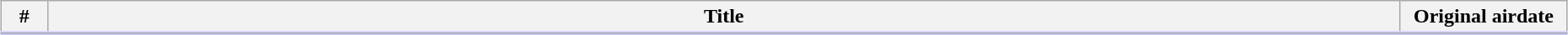<table class="wikitable" style="width:98%; margin:auto; background:#FFF;">
<tr style="border-bottom: 3px solid #CCF">
<th width="30">#</th>
<th>Title</th>
<th width="125">Original airdate</th>
</tr>
<tr>
</tr>
</table>
